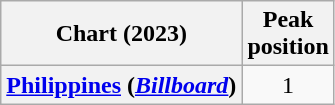<table class="wikitable sortable plainrowheaders" style="text-align:center;">
<tr>
<th scope="col">Chart (2023)</th>
<th scope="col">Peak<br>position</th>
</tr>
<tr>
<th scope="row"><a href='#'>Philippines</a> (<em><a href='#'>Billboard</a></em>)</th>
<td>1</td>
</tr>
</table>
